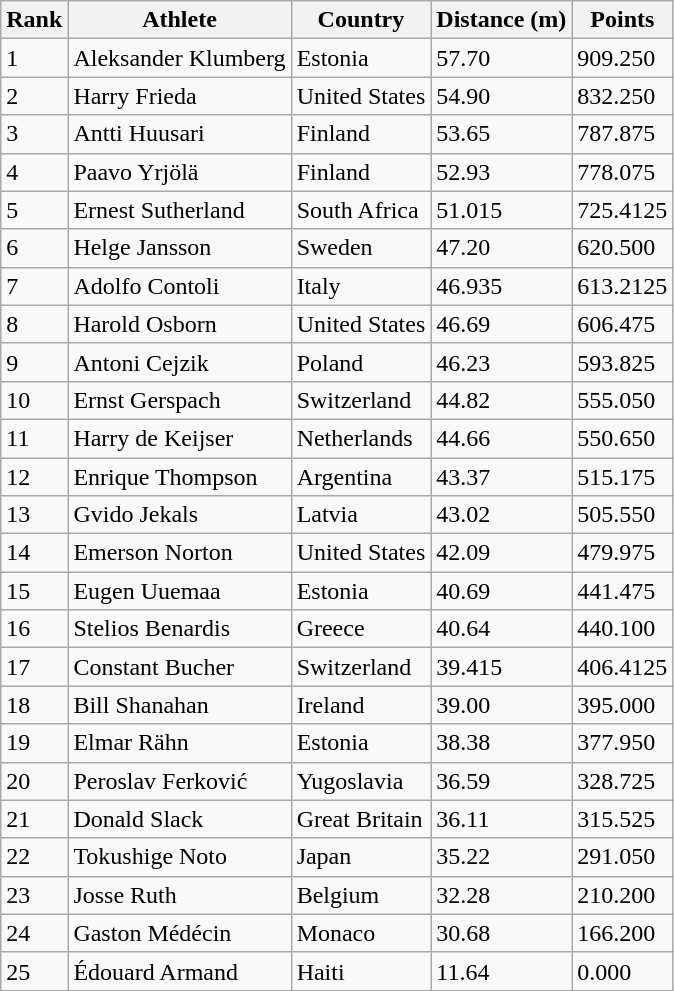<table class="wikitable">
<tr>
<th>Rank</th>
<th>Athlete</th>
<th>Country</th>
<th>Distance (m)</th>
<th>Points</th>
</tr>
<tr>
<td>1</td>
<td>Aleksander Klumberg</td>
<td>Estonia</td>
<td>57.70</td>
<td>909.250</td>
</tr>
<tr>
<td>2</td>
<td>Harry Frieda</td>
<td>United States</td>
<td>54.90</td>
<td>832.250</td>
</tr>
<tr>
<td>3</td>
<td>Antti Huusari</td>
<td>Finland</td>
<td>53.65</td>
<td>787.875</td>
</tr>
<tr>
<td>4</td>
<td>Paavo Yrjölä</td>
<td>Finland</td>
<td>52.93</td>
<td>778.075</td>
</tr>
<tr>
<td>5</td>
<td>Ernest Sutherland</td>
<td>South Africa</td>
<td>51.015</td>
<td>725.4125</td>
</tr>
<tr>
<td>6</td>
<td>Helge Jansson</td>
<td>Sweden</td>
<td>47.20</td>
<td>620.500</td>
</tr>
<tr>
<td>7</td>
<td>Adolfo Contoli</td>
<td>Italy</td>
<td>46.935</td>
<td>613.2125</td>
</tr>
<tr>
<td>8</td>
<td>Harold Osborn</td>
<td>United States</td>
<td>46.69</td>
<td>606.475</td>
</tr>
<tr>
<td>9</td>
<td>Antoni Cejzik</td>
<td>Poland</td>
<td>46.23</td>
<td>593.825</td>
</tr>
<tr>
<td>10</td>
<td>Ernst Gerspach</td>
<td>Switzerland</td>
<td>44.82</td>
<td>555.050</td>
</tr>
<tr>
<td>11</td>
<td>Harry de Keijser</td>
<td>Netherlands</td>
<td>44.66</td>
<td>550.650</td>
</tr>
<tr>
<td>12</td>
<td>Enrique Thompson</td>
<td>Argentina</td>
<td>43.37</td>
<td>515.175</td>
</tr>
<tr>
<td>13</td>
<td>Gvido Jekals</td>
<td>Latvia</td>
<td>43.02</td>
<td>505.550</td>
</tr>
<tr>
<td>14</td>
<td>Emerson Norton</td>
<td>United States</td>
<td>42.09</td>
<td>479.975</td>
</tr>
<tr>
<td>15</td>
<td>Eugen Uuemaa</td>
<td>Estonia</td>
<td>40.69</td>
<td>441.475</td>
</tr>
<tr>
<td>16</td>
<td>Stelios Benardis</td>
<td>Greece</td>
<td>40.64</td>
<td>440.100</td>
</tr>
<tr>
<td>17</td>
<td>Constant Bucher</td>
<td>Switzerland</td>
<td>39.415</td>
<td>406.4125</td>
</tr>
<tr>
<td>18</td>
<td>Bill Shanahan</td>
<td>Ireland</td>
<td>39.00</td>
<td>395.000</td>
</tr>
<tr>
<td>19</td>
<td>Elmar Rähn</td>
<td>Estonia</td>
<td>38.38</td>
<td>377.950</td>
</tr>
<tr>
<td>20</td>
<td>Peroslav Ferković</td>
<td>Yugoslavia</td>
<td>36.59</td>
<td>328.725</td>
</tr>
<tr>
<td>21</td>
<td>Donald Slack</td>
<td>Great Britain</td>
<td>36.11</td>
<td>315.525</td>
</tr>
<tr>
<td>22</td>
<td>Tokushige Noto</td>
<td>Japan</td>
<td>35.22</td>
<td>291.050</td>
</tr>
<tr>
<td>23</td>
<td>Josse Ruth</td>
<td>Belgium</td>
<td>32.28</td>
<td>210.200</td>
</tr>
<tr>
<td>24</td>
<td>Gaston Médécin</td>
<td>Monaco</td>
<td>30.68</td>
<td>166.200</td>
</tr>
<tr>
<td>25</td>
<td>Édouard Armand</td>
<td>Haiti</td>
<td>11.64</td>
<td>0.000</td>
</tr>
</table>
